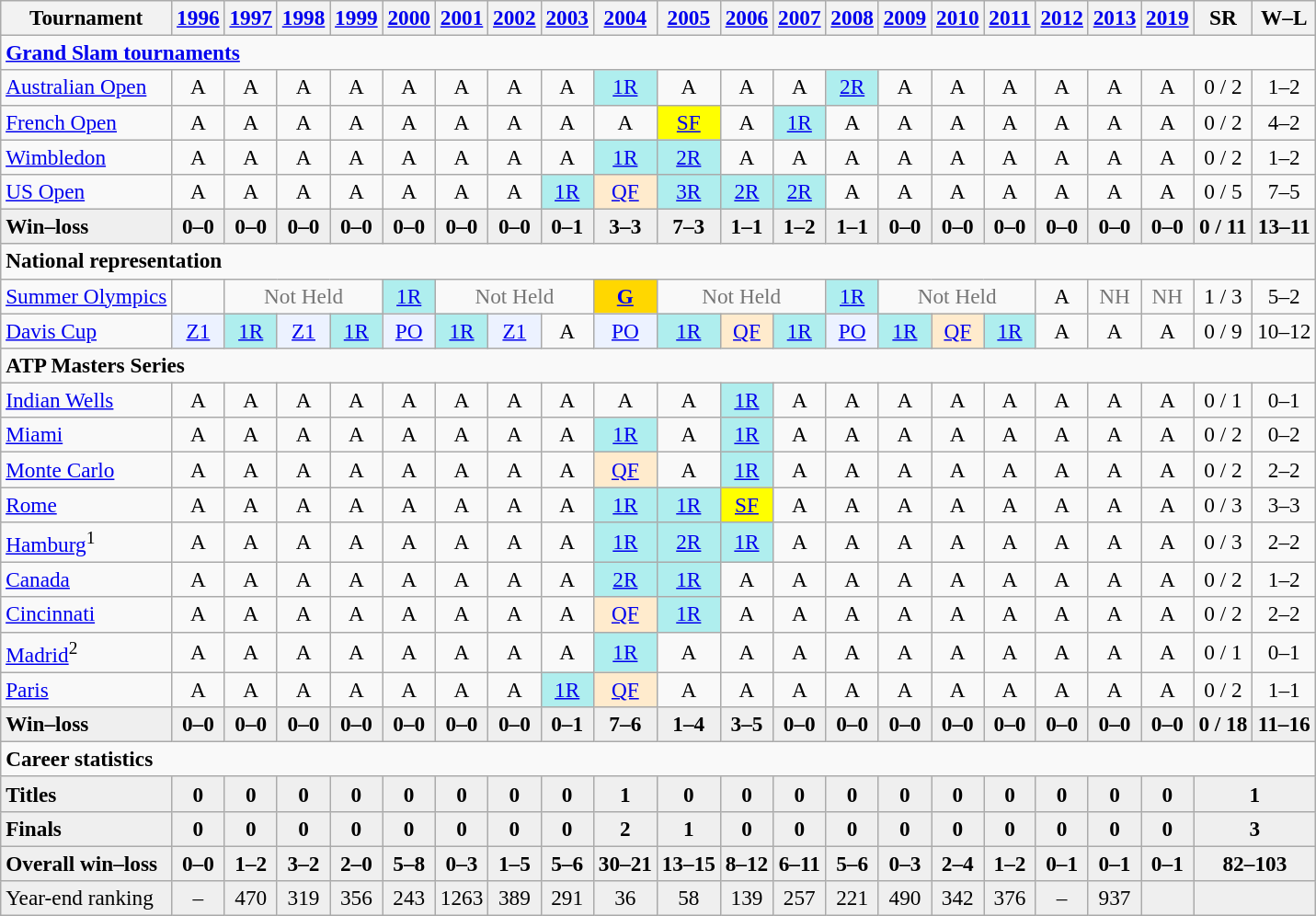<table class=wikitable style=text-align:center;font-size:97%>
<tr>
<th>Tournament</th>
<th><a href='#'>1996</a></th>
<th><a href='#'>1997</a></th>
<th><a href='#'>1998</a></th>
<th><a href='#'>1999</a></th>
<th><a href='#'>2000</a></th>
<th><a href='#'>2001</a></th>
<th><a href='#'>2002</a></th>
<th><a href='#'>2003</a></th>
<th><a href='#'>2004</a></th>
<th><a href='#'>2005</a></th>
<th><a href='#'>2006</a></th>
<th><a href='#'>2007</a></th>
<th><a href='#'>2008</a></th>
<th><a href='#'>2009</a></th>
<th><a href='#'>2010</a></th>
<th><a href='#'>2011</a></th>
<th><a href='#'>2012</a></th>
<th><a href='#'>2013</a></th>
<th><a href='#'>2019</a></th>
<th>SR</th>
<th>W–L</th>
</tr>
<tr>
<td colspan="22" style="text-align:left;"><strong><a href='#'>Grand Slam tournaments</a></strong></td>
</tr>
<tr>
<td align=left><a href='#'>Australian Open</a></td>
<td>A</td>
<td>A</td>
<td>A</td>
<td>A</td>
<td>A</td>
<td>A</td>
<td>A</td>
<td>A</td>
<td style="background:#afeeee;"><a href='#'>1R</a></td>
<td>A</td>
<td>A</td>
<td>A</td>
<td style="background:#afeeee;"><a href='#'>2R</a></td>
<td>A</td>
<td>A</td>
<td>A</td>
<td>A</td>
<td>A</td>
<td>A</td>
<td>0 / 2</td>
<td>1–2</td>
</tr>
<tr>
<td align=left><a href='#'>French Open</a></td>
<td>A</td>
<td>A</td>
<td>A</td>
<td>A</td>
<td>A</td>
<td>A</td>
<td>A</td>
<td>A</td>
<td>A</td>
<td style="background:yellow;"><a href='#'>SF</a></td>
<td>A</td>
<td style="background:#afeeee;"><a href='#'>1R</a></td>
<td>A</td>
<td>A</td>
<td>A</td>
<td>A</td>
<td>A</td>
<td>A</td>
<td>A</td>
<td>0 / 2</td>
<td>4–2</td>
</tr>
<tr>
<td align=left><a href='#'>Wimbledon</a></td>
<td>A</td>
<td>A</td>
<td>A</td>
<td>A</td>
<td>A</td>
<td>A</td>
<td>A</td>
<td>A</td>
<td style="background:#afeeee;"><a href='#'>1R</a></td>
<td style="background:#afeeee;"><a href='#'>2R</a></td>
<td>A</td>
<td>A</td>
<td>A</td>
<td>A</td>
<td>A</td>
<td>A</td>
<td>A</td>
<td>A</td>
<td>A</td>
<td>0 / 2</td>
<td>1–2</td>
</tr>
<tr>
<td align=left><a href='#'>US Open</a></td>
<td>A</td>
<td>A</td>
<td>A</td>
<td>A</td>
<td>A</td>
<td>A</td>
<td>A</td>
<td style="background:#afeeee;"><a href='#'>1R</a></td>
<td style="background:#ffebcd;"><a href='#'>QF</a></td>
<td style="background:#afeeee;"><a href='#'>3R</a></td>
<td style="background:#afeeee;"><a href='#'>2R</a></td>
<td style="background:#afeeee;"><a href='#'>2R</a></td>
<td>A</td>
<td>A</td>
<td>A</td>
<td>A</td>
<td>A</td>
<td>A</td>
<td>A</td>
<td>0 / 5</td>
<td>7–5</td>
</tr>
<tr style="font-weight:bold; background:#efefef;">
<td style=text-align:left>Win–loss</td>
<td>0–0</td>
<td>0–0</td>
<td>0–0</td>
<td>0–0</td>
<td>0–0</td>
<td>0–0</td>
<td>0–0</td>
<td>0–1</td>
<td>3–3</td>
<td>7–3</td>
<td>1–1</td>
<td>1–2</td>
<td>1–1</td>
<td>0–0</td>
<td>0–0</td>
<td>0–0</td>
<td>0–0</td>
<td>0–0</td>
<td>0–0</td>
<td>0 / 11</td>
<td>13–11</td>
</tr>
<tr>
<td colspan="22" style="text-align:left;"><strong>National representation</strong></td>
</tr>
<tr>
<td align=left><a href='#'>Summer Olympics</a></td>
<td></td>
<td colspan=3 style=color:#767676>Not Held</td>
<td style="background:#afeeee;"><a href='#'>1R</a></td>
<td colspan=3 style=color:#767676>Not Held</td>
<td style="background:gold;"><a href='#'><strong>G</strong></a></td>
<td colspan=3 style=color:#767676>Not Held</td>
<td style="background:#afeeee;"><a href='#'>1R</a></td>
<td colspan=3 style=color:#767676>Not Held</td>
<td>A</td>
<td style="color:#767676;">NH</td>
<td style="color:#767676;">NH</td>
<td>1 / 3</td>
<td>5–2</td>
</tr>
<tr>
<td align=left><a href='#'>Davis Cup</a></td>
<td style="background:#ecf2ff;"><a href='#'>Z1</a></td>
<td style="background:#afeeee;"><a href='#'>1R</a></td>
<td style="background:#ecf2ff;"><a href='#'>Z1</a></td>
<td style="background:#afeeee;"><a href='#'>1R</a></td>
<td style="background:#ecf2ff;"><a href='#'>PO</a></td>
<td style="background:#afeeee;"><a href='#'>1R</a></td>
<td style="background:#ecf2ff;"><a href='#'>Z1</a></td>
<td>A</td>
<td style="background:#ecf2ff;"><a href='#'>PO</a></td>
<td style="background:#afeeee;"><a href='#'>1R</a></td>
<td style="background:#ffebcd;"><a href='#'>QF</a></td>
<td style="background:#afeeee;"><a href='#'>1R</a></td>
<td style="background:#ecf2ff;"><a href='#'>PO</a></td>
<td style="background:#afeeee;"><a href='#'>1R</a></td>
<td style="background:#ffebcd;"><a href='#'>QF</a></td>
<td style="background:#afeeee;"><a href='#'>1R</a></td>
<td>A</td>
<td>A</td>
<td>A</td>
<td>0 / 9</td>
<td>10–12</td>
</tr>
<tr>
<td colspan="22" style="text-align:left;"><strong>ATP Masters Series</strong></td>
</tr>
<tr>
<td align=left><a href='#'>Indian Wells</a></td>
<td>A</td>
<td>A</td>
<td>A</td>
<td>A</td>
<td>A</td>
<td>A</td>
<td>A</td>
<td>A</td>
<td>A</td>
<td>A</td>
<td style="background:#afeeee;"><a href='#'>1R</a></td>
<td>A</td>
<td>A</td>
<td>A</td>
<td>A</td>
<td>A</td>
<td>A</td>
<td>A</td>
<td>A</td>
<td>0 / 1</td>
<td>0–1</td>
</tr>
<tr>
<td align=left><a href='#'>Miami</a></td>
<td>A</td>
<td>A</td>
<td>A</td>
<td>A</td>
<td>A</td>
<td>A</td>
<td>A</td>
<td>A</td>
<td style="background:#afeeee;"><a href='#'>1R</a></td>
<td>A</td>
<td style="background:#afeeee;"><a href='#'>1R</a></td>
<td>A</td>
<td>A</td>
<td>A</td>
<td>A</td>
<td>A</td>
<td>A</td>
<td>A</td>
<td>A</td>
<td>0 / 2</td>
<td>0–2</td>
</tr>
<tr>
<td align=left><a href='#'>Monte Carlo</a></td>
<td>A</td>
<td>A</td>
<td>A</td>
<td>A</td>
<td>A</td>
<td>A</td>
<td>A</td>
<td>A</td>
<td style="background:#ffebcd;"><a href='#'>QF</a></td>
<td>A</td>
<td style="background:#afeeee;"><a href='#'>1R</a></td>
<td>A</td>
<td>A</td>
<td>A</td>
<td>A</td>
<td>A</td>
<td>A</td>
<td>A</td>
<td>A</td>
<td>0 / 2</td>
<td>2–2</td>
</tr>
<tr>
<td align=left><a href='#'>Rome</a></td>
<td>A</td>
<td>A</td>
<td>A</td>
<td>A</td>
<td>A</td>
<td>A</td>
<td>A</td>
<td>A</td>
<td style="background:#afeeee;"><a href='#'>1R</a></td>
<td style="background:#afeeee;"><a href='#'>1R</a></td>
<td style="background:yellow;"><a href='#'>SF</a></td>
<td>A</td>
<td>A</td>
<td>A</td>
<td>A</td>
<td>A</td>
<td>A</td>
<td>A</td>
<td>A</td>
<td>0 / 3</td>
<td>3–3</td>
</tr>
<tr>
<td align=left><a href='#'>Hamburg</a><sup>1</sup></td>
<td>A</td>
<td>A</td>
<td>A</td>
<td>A</td>
<td>A</td>
<td>A</td>
<td>A</td>
<td>A</td>
<td style="background:#afeeee;"><a href='#'>1R</a></td>
<td style="background:#afeeee;"><a href='#'>2R</a></td>
<td style="background:#afeeee;"><a href='#'>1R</a></td>
<td>A</td>
<td>A</td>
<td>A</td>
<td>A</td>
<td>A</td>
<td>A</td>
<td>A</td>
<td>A</td>
<td>0 / 3</td>
<td>2–2</td>
</tr>
<tr>
<td align=left><a href='#'>Canada</a></td>
<td>A</td>
<td>A</td>
<td>A</td>
<td>A</td>
<td>A</td>
<td>A</td>
<td>A</td>
<td>A</td>
<td style="background:#afeeee;"><a href='#'>2R</a></td>
<td style="background:#afeeee;"><a href='#'>1R</a></td>
<td>A</td>
<td>A</td>
<td>A</td>
<td>A</td>
<td>A</td>
<td>A</td>
<td>A</td>
<td>A</td>
<td>A</td>
<td>0 / 2</td>
<td>1–2</td>
</tr>
<tr>
<td align=left><a href='#'>Cincinnati</a></td>
<td>A</td>
<td>A</td>
<td>A</td>
<td>A</td>
<td>A</td>
<td>A</td>
<td>A</td>
<td>A</td>
<td style="background:#ffebcd;"><a href='#'>QF</a></td>
<td style="background:#afeeee;"><a href='#'>1R</a></td>
<td>A</td>
<td>A</td>
<td>A</td>
<td>A</td>
<td>A</td>
<td>A</td>
<td>A</td>
<td>A</td>
<td>A</td>
<td>0 / 2</td>
<td>2–2</td>
</tr>
<tr>
<td align=left><a href='#'>Madrid</a><sup>2</sup></td>
<td>A</td>
<td>A</td>
<td>A</td>
<td>A</td>
<td>A</td>
<td>A</td>
<td>A</td>
<td>A</td>
<td style="background:#afeeee;"><a href='#'>1R</a></td>
<td>A</td>
<td>A</td>
<td>A</td>
<td>A</td>
<td>A</td>
<td>A</td>
<td>A</td>
<td>A</td>
<td>A</td>
<td>A</td>
<td>0 / 1</td>
<td>0–1</td>
</tr>
<tr>
<td align=left><a href='#'>Paris</a></td>
<td>A</td>
<td>A</td>
<td>A</td>
<td>A</td>
<td>A</td>
<td>A</td>
<td>A</td>
<td style="background:#afeeee;"><a href='#'>1R</a></td>
<td style="background:#ffebcd;"><a href='#'>QF</a></td>
<td>A</td>
<td>A</td>
<td>A</td>
<td>A</td>
<td>A</td>
<td>A</td>
<td>A</td>
<td>A</td>
<td>A</td>
<td>A</td>
<td>0 / 2</td>
<td>1–1</td>
</tr>
<tr style="font-weight:bold; background:#efefef;">
<td style=text-align:left>Win–loss</td>
<td>0–0</td>
<td>0–0</td>
<td>0–0</td>
<td>0–0</td>
<td>0–0</td>
<td>0–0</td>
<td>0–0</td>
<td>0–1</td>
<td>7–6</td>
<td>1–4</td>
<td>3–5</td>
<td>0–0</td>
<td>0–0</td>
<td>0–0</td>
<td>0–0</td>
<td>0–0</td>
<td>0–0</td>
<td>0–0</td>
<td>0–0</td>
<td>0 / 18</td>
<td>11–16</td>
</tr>
<tr>
<td colspan="22" style="text-align:left;"><strong>Career statistics</strong></td>
</tr>
<tr style="font-weight:bold; background:#efefef;">
<td style=text-align:left>Titles</td>
<td>0</td>
<td>0</td>
<td>0</td>
<td>0</td>
<td>0</td>
<td>0</td>
<td>0</td>
<td>0</td>
<td>1</td>
<td>0</td>
<td>0</td>
<td>0</td>
<td>0</td>
<td>0</td>
<td>0</td>
<td>0</td>
<td>0</td>
<td>0</td>
<td>0</td>
<td colspan="2">1</td>
</tr>
<tr style="font-weight:bold; background:#efefef;">
<td style=text-align:left>Finals</td>
<td>0</td>
<td>0</td>
<td>0</td>
<td>0</td>
<td>0</td>
<td>0</td>
<td>0</td>
<td>0</td>
<td>2</td>
<td>1</td>
<td>0</td>
<td>0</td>
<td>0</td>
<td>0</td>
<td>0</td>
<td>0</td>
<td>0</td>
<td>0</td>
<td>0</td>
<td colspan="2">3</td>
</tr>
<tr style="font-weight:bold; background:#efefef;">
<td style=text-align:left>Overall win–loss</td>
<td>0–0</td>
<td>1–2</td>
<td>3–2</td>
<td>2–0</td>
<td>5–8</td>
<td>0–3</td>
<td>1–5</td>
<td>5–6</td>
<td>30–21</td>
<td>13–15</td>
<td>8–12</td>
<td>6–11</td>
<td>5–6</td>
<td>0–3</td>
<td>2–4</td>
<td>1–2</td>
<td>0–1</td>
<td>0–1</td>
<td>0–1</td>
<td colspan="2">82–103</td>
</tr>
<tr style="background:#efefef;">
<td align=left>Year-end ranking</td>
<td>–</td>
<td>470</td>
<td>319</td>
<td>356</td>
<td>243</td>
<td>1263</td>
<td>389</td>
<td>291</td>
<td>36</td>
<td>58</td>
<td>139</td>
<td>257</td>
<td>221</td>
<td>490</td>
<td>342</td>
<td>376</td>
<td>–</td>
<td>937</td>
<td></td>
<td colspan="2"></td>
</tr>
</table>
